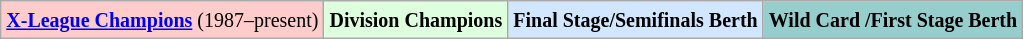<table class="wikitable">
<tr>
<td bgcolor="#FFCCCC"><small><strong><a href='#'>X-League Champions</a></strong> (1987–present)</small></td>
<td bgcolor="#DDFFDD"><small><strong>Division Champions</strong></small></td>
<td bgcolor="#D0E7FF"><small><strong>Final Stage/Semifinals Berth</strong></small></td>
<td bgcolor="#96CDCD"><small><strong>Wild Card /First Stage Berth</strong></small></td>
</tr>
</table>
